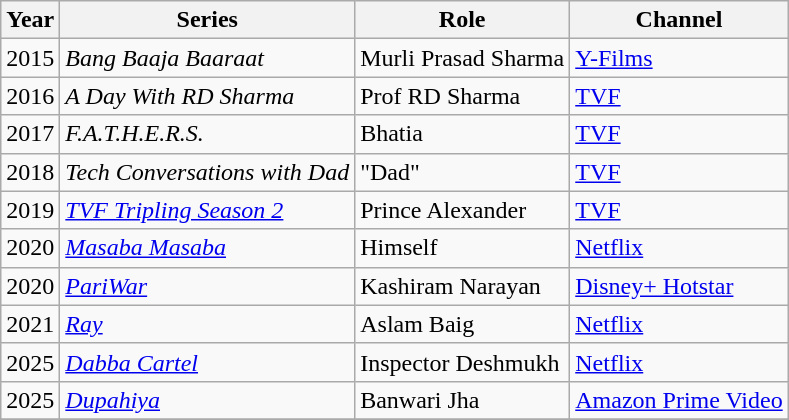<table class="wikitable">
<tr>
<th>Year</th>
<th>Series</th>
<th>Role</th>
<th>Channel</th>
</tr>
<tr>
<td>2015</td>
<td><em>Bang Baaja Baaraat</em></td>
<td>Murli Prasad Sharma</td>
<td><a href='#'>Y-Films</a></td>
</tr>
<tr>
<td>2016</td>
<td><em>A Day With RD Sharma</em></td>
<td>Prof RD Sharma</td>
<td><a href='#'>TVF</a></td>
</tr>
<tr>
<td>2017</td>
<td><em>F.A.T.H.E.R.S.</em></td>
<td>Bhatia</td>
<td><a href='#'>TVF</a></td>
</tr>
<tr>
<td>2018</td>
<td><em>Tech Conversations with Dad</em></td>
<td>"Dad"</td>
<td><a href='#'>TVF</a></td>
</tr>
<tr>
<td>2019</td>
<td><em><a href='#'>TVF Tripling Season 2</a></em></td>
<td>Prince Alexander</td>
<td><a href='#'>TVF</a></td>
</tr>
<tr>
<td>2020</td>
<td><em><a href='#'>Masaba Masaba</a></em></td>
<td>Himself</td>
<td><a href='#'>Netflix</a></td>
</tr>
<tr>
<td>2020</td>
<td><em><a href='#'>PariWar</a></em></td>
<td>Kashiram Narayan</td>
<td><a href='#'>Disney+ Hotstar</a></td>
</tr>
<tr>
<td>2021</td>
<td><em><a href='#'>Ray</a></em></td>
<td>Aslam Baig</td>
<td><a href='#'>Netflix</a></td>
</tr>
<tr>
<td>2025</td>
<td><em><a href='#'>Dabba Cartel</a></em></td>
<td>Inspector Deshmukh</td>
<td><a href='#'>Netflix</a></td>
</tr>
<tr>
<td>2025</td>
<td><em><a href='#'>Dupahiya</a></em></td>
<td>Banwari Jha</td>
<td><a href='#'>Amazon Prime Video</a></td>
</tr>
<tr>
</tr>
</table>
